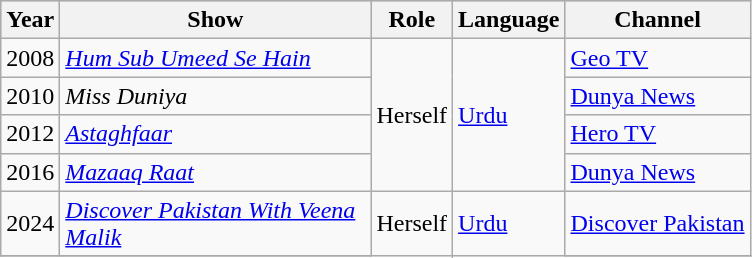<table class="wikitable">
<tr style="background:#ccc; text-align:center;">
<th>Year</th>
<th style="width:200px;">Show</th>
<th>Role</th>
<th>Language</th>
<th>Channel</th>
</tr>
<tr>
<td>2008</td>
<td><em><a href='#'>Hum Sub Umeed Se Hain</a></em></td>
<td rowspan=4>Herself</td>
<td rowspan=4><a href='#'>Urdu</a></td>
<td><a href='#'>Geo TV</a></td>
</tr>
<tr>
<td>2010</td>
<td><em>Miss Duniya</em></td>
<td><a href='#'>Dunya News</a></td>
</tr>
<tr>
<td>2012</td>
<td><em><a href='#'>Astaghfaar</a></em></td>
<td><a href='#'>Hero TV</a></td>
</tr>
<tr>
<td>2016</td>
<td><em><a href='#'>Mazaaq Raat</a></em></td>
<td><a href='#'>Dunya News</a></td>
</tr>
<tr>
<td>2024</td>
<td><em><a href='#'>Discover Pakistan With Veena Malik</a></em></td>
<td rowspan=4>Herself</td>
<td rowspan=4><a href='#'>Urdu</a></td>
<td><a href='#'>Discover Pakistan</a></td>
</tr>
<tr>
</tr>
</table>
